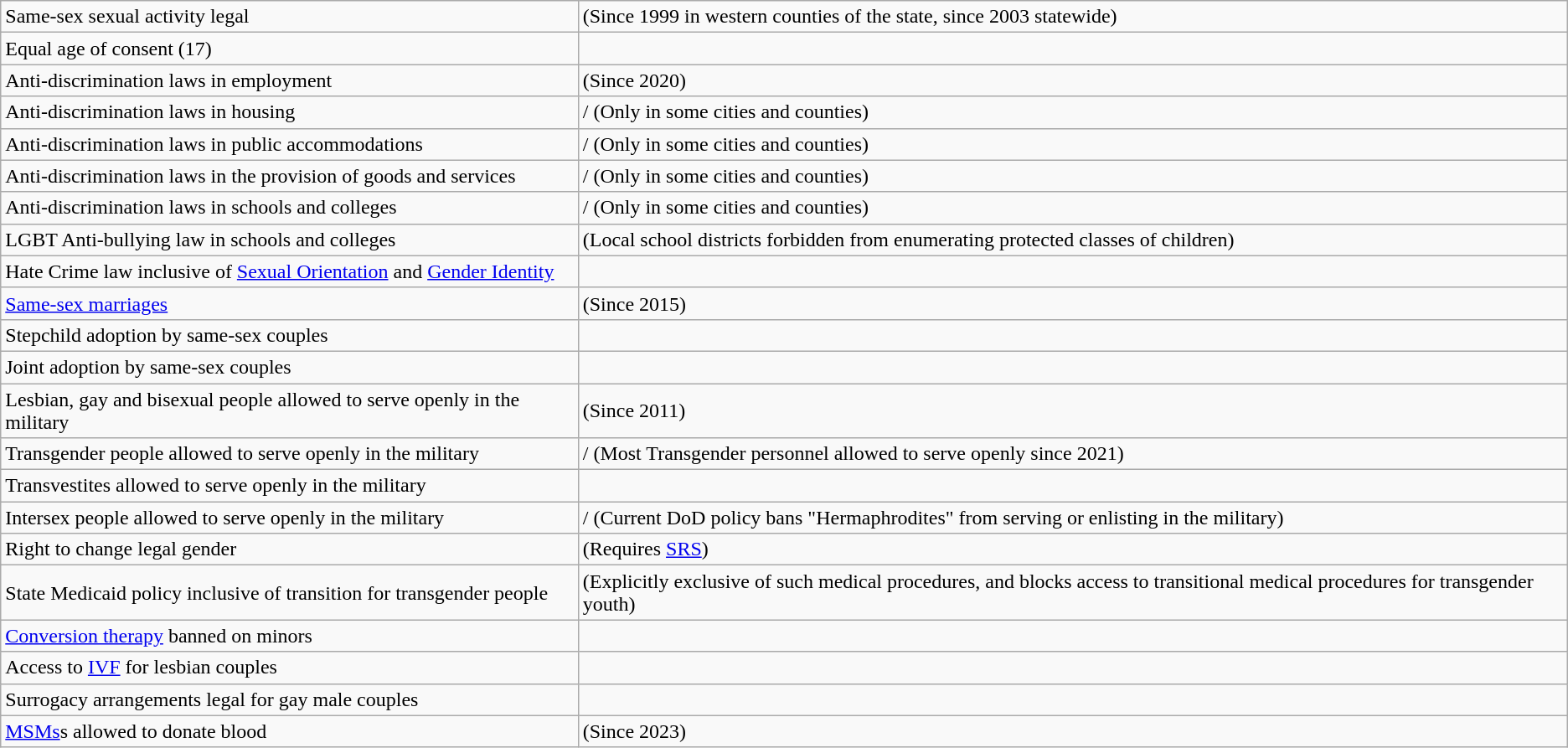<table class="wikitable">
<tr>
<td>Same-sex sexual activity legal</td>
<td> (Since 1999 in western counties of the state, since 2003 statewide)</td>
</tr>
<tr>
<td>Equal age of consent (17)</td>
<td></td>
</tr>
<tr>
<td>Anti-discrimination laws in employment</td>
<td> (Since 2020)</td>
</tr>
<tr>
<td>Anti-discrimination laws in housing</td>
<td>/ (Only in some cities and counties)</td>
</tr>
<tr>
<td>Anti-discrimination laws in public accommodations</td>
<td>/ (Only in some cities and counties)</td>
</tr>
<tr>
<td>Anti-discrimination laws in the provision of goods and services</td>
<td>/ (Only in some cities and counties)</td>
</tr>
<tr>
<td>Anti-discrimination laws in schools and colleges</td>
<td>/ (Only in some cities and counties)</td>
</tr>
<tr>
<td>LGBT Anti-bullying law in schools and colleges</td>
<td> (Local school districts forbidden from enumerating protected classes of children)</td>
</tr>
<tr>
<td>Hate Crime law inclusive of <a href='#'>Sexual Orientation</a> and <a href='#'>Gender Identity</a></td>
<td></td>
</tr>
<tr>
<td><a href='#'>Same-sex marriages</a></td>
<td> (Since 2015)</td>
</tr>
<tr>
<td>Stepchild adoption by same-sex couples</td>
<td></td>
</tr>
<tr>
<td>Joint adoption by same-sex couples</td>
<td></td>
</tr>
<tr>
<td>Lesbian, gay and bisexual people allowed to serve openly in the military</td>
<td> (Since 2011)</td>
</tr>
<tr>
<td>Transgender people allowed to serve openly in the military</td>
<td>/ (Most Transgender personnel allowed to serve openly since 2021)</td>
</tr>
<tr>
<td>Transvestites allowed to serve openly in the military</td>
<td></td>
</tr>
<tr>
<td>Intersex people allowed to serve openly in the military</td>
<td>/ (Current DoD policy bans "Hermaphrodites" from serving or enlisting in the military)</td>
</tr>
<tr>
<td>Right to change legal gender</td>
<td> (Requires <a href='#'>SRS</a>)</td>
</tr>
<tr>
<td>State Medicaid policy inclusive of transition for transgender people</td>
<td> (Explicitly exclusive of such medical procedures, and blocks access to transitional medical procedures for transgender youth)</td>
</tr>
<tr>
<td><a href='#'>Conversion therapy</a> banned on minors</td>
<td></td>
</tr>
<tr>
<td>Access to <a href='#'>IVF</a> for lesbian couples</td>
<td></td>
</tr>
<tr>
<td>Surrogacy arrangements legal for gay male couples</td>
<td></td>
</tr>
<tr>
<td><a href='#'>MSMs</a>s allowed to donate blood</td>
<td> (Since 2023)</td>
</tr>
</table>
